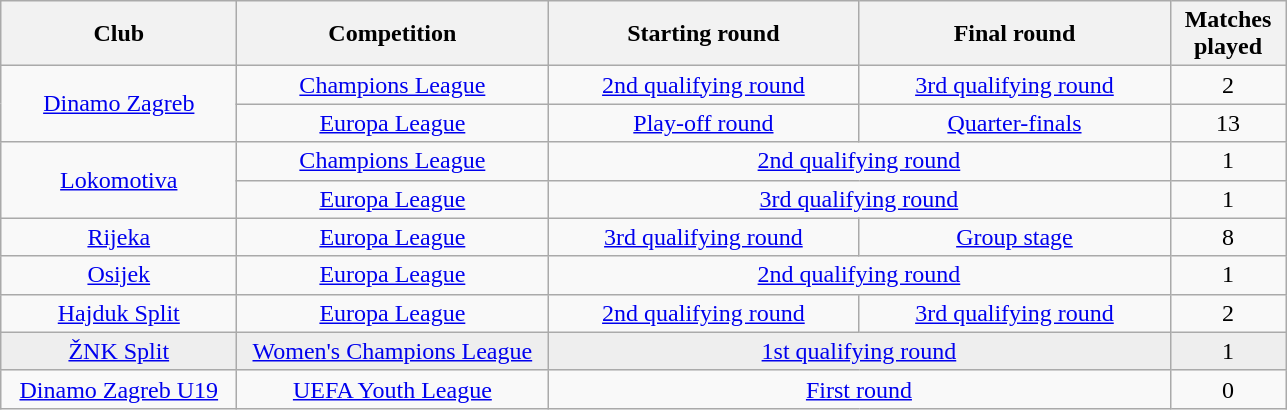<table class="wikitable" style="text-align: center">
<tr>
<th width=150>Club</th>
<th width=200>Competition</th>
<th width=200>Starting round</th>
<th width=200>Final round</th>
<th width=70>Matches played</th>
</tr>
<tr>
<td rowspan=2><a href='#'>Dinamo Zagreb</a></td>
<td><a href='#'>Champions League</a></td>
<td><a href='#'>2nd qualifying round</a></td>
<td><a href='#'>3rd qualifying round</a></td>
<td>2</td>
</tr>
<tr>
<td><a href='#'>Europa League</a></td>
<td><a href='#'>Play-off round</a></td>
<td><a href='#'>Quarter-finals</a></td>
<td>13</td>
</tr>
<tr>
<td rowspan=2><a href='#'>Lokomotiva</a></td>
<td><a href='#'>Champions League</a></td>
<td colspan=2><a href='#'>2nd qualifying round</a></td>
<td>1</td>
</tr>
<tr>
<td><a href='#'>Europa League</a></td>
<td colspan=2><a href='#'>3rd qualifying round</a></td>
<td>1</td>
</tr>
<tr>
<td><a href='#'>Rijeka</a></td>
<td><a href='#'>Europa League</a></td>
<td><a href='#'>3rd qualifying round</a></td>
<td><a href='#'>Group stage</a></td>
<td>8</td>
</tr>
<tr>
<td><a href='#'>Osijek</a></td>
<td><a href='#'>Europa League</a></td>
<td colspan=2><a href='#'>2nd qualifying round</a></td>
<td>1</td>
</tr>
<tr>
<td><a href='#'>Hajduk Split</a></td>
<td><a href='#'>Europa League</a></td>
<td><a href='#'>2nd qualifying round</a></td>
<td><a href='#'>3rd qualifying round</a></td>
<td>2</td>
</tr>
<tr bgcolor=#EEEEEE>
<td><a href='#'>ŽNK Split</a></td>
<td><a href='#'>Women's Champions League</a></td>
<td colspan=2><a href='#'>1st qualifying round</a></td>
<td>1</td>
</tr>
<tr>
<td><a href='#'>Dinamo Zagreb U19</a></td>
<td><a href='#'>UEFA Youth League</a></td>
<td colspan="2"><a href='#'>First round</a></td>
<td>0</td>
</tr>
</table>
